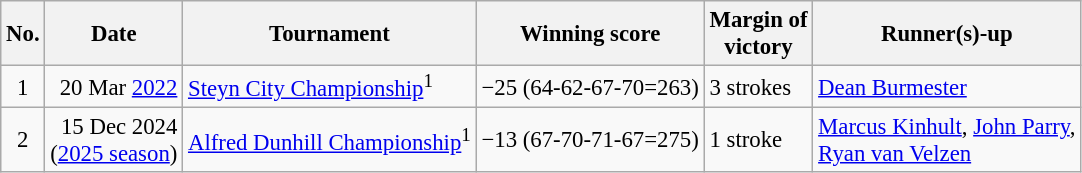<table class="wikitable" style="font-size:95%;">
<tr>
<th>No.</th>
<th>Date</th>
<th>Tournament</th>
<th>Winning score</th>
<th>Margin of<br>victory</th>
<th>Runner(s)-up</th>
</tr>
<tr>
<td align=center>1</td>
<td align=right>20 Mar <a href='#'>2022</a></td>
<td><a href='#'>Steyn City Championship</a><sup>1</sup></td>
<td>−25 (64-62-67-70=263)</td>
<td>3 strokes</td>
<td> <a href='#'>Dean Burmester</a></td>
</tr>
<tr>
<td align=center>2</td>
<td align=right>15 Dec 2024<br>(<a href='#'>2025 season</a>)</td>
<td><a href='#'>Alfred Dunhill Championship</a><sup>1</sup></td>
<td>−13 (67-70-71-67=275)</td>
<td>1 stroke</td>
<td> <a href='#'>Marcus Kinhult</a>,  <a href='#'>John Parry</a>,<br> <a href='#'>Ryan van Velzen</a></td>
</tr>
</table>
